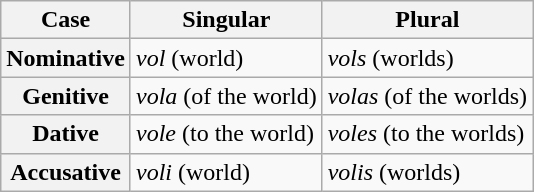<table class="wikitable">
<tr>
<th>Case</th>
<th>Singular</th>
<th>Plural</th>
</tr>
<tr>
<th>Nominative</th>
<td><em>vol</em> (world)</td>
<td><em>vols</em> (worlds)</td>
</tr>
<tr>
<th>Genitive</th>
<td><em>vola</em> (of the world)</td>
<td><em>volas</em> (of the worlds)</td>
</tr>
<tr>
<th>Dative</th>
<td><em>vole</em> (to the world)</td>
<td><em>voles</em> (to the worlds)</td>
</tr>
<tr>
<th>Accusative</th>
<td><em>voli</em> (world)</td>
<td><em>volis</em> (worlds)</td>
</tr>
</table>
